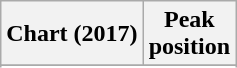<table class="wikitable sortable plainrowheaders" style="text-align:center">
<tr>
<th scope="col">Chart (2017)</th>
<th scope="col">Peak<br> position</th>
</tr>
<tr>
</tr>
<tr>
</tr>
<tr>
</tr>
<tr>
</tr>
<tr>
</tr>
</table>
